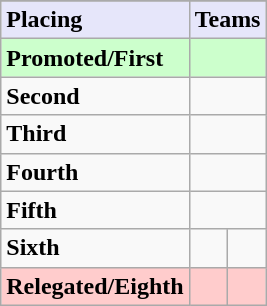<table class=wikitable>
<tr>
</tr>
<tr style="background: #E6E6FA;">
<td><strong>Placing</strong></td>
<td colspan="2" style="text-align:center"><strong>Teams</strong></td>
</tr>
<tr style="background: #ccffcc;">
<td><strong>Promoted/First</strong></td>
<td colspan=2><strong></strong></td>
</tr>
<tr>
<td><strong>Second</strong></td>
<td colspan=2></td>
</tr>
<tr>
<td><strong>Third</strong></td>
<td colspan=2></td>
</tr>
<tr>
<td><strong>Fourth</strong></td>
<td colspan=2></td>
</tr>
<tr>
<td><strong>Fifth</strong></td>
<td colspan=2></td>
</tr>
<tr>
<td><strong>Sixth</strong></td>
<td></td>
<td></td>
</tr>
<tr style="background: #ffcccc;">
<td><strong>Relegated/Eighth</strong></td>
<td><em></em></td>
<td><em> </em></td>
</tr>
</table>
